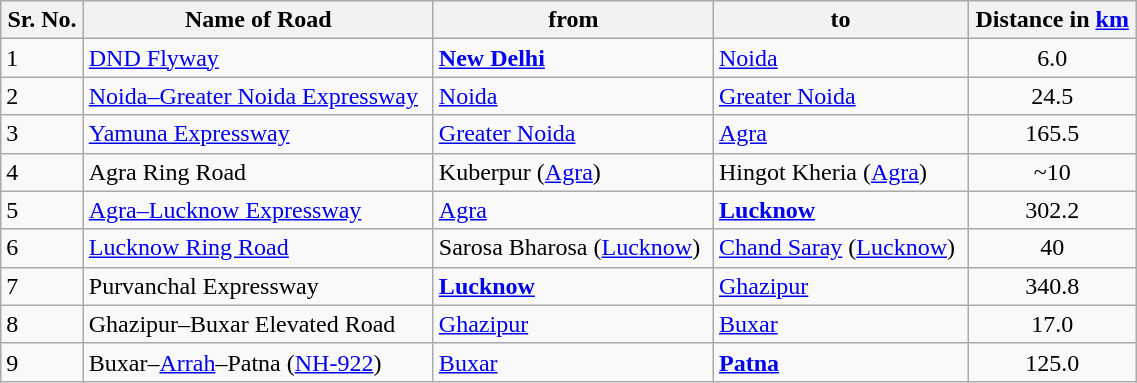<table class="wikitable sortable" width=60%>
<tr>
<th>Sr. No.</th>
<th>Name of Road</th>
<th>from</th>
<th>to</th>
<th>Distance in <a href='#'>km</a></th>
</tr>
<tr>
<td>1</td>
<td><a href='#'>DND Flyway</a></td>
<td><strong><a href='#'>New Delhi</a></strong></td>
<td><a href='#'>Noida</a></td>
<td style="text-align:center;">6.0</td>
</tr>
<tr>
<td>2</td>
<td><a href='#'>Noida–Greater Noida Expressway</a></td>
<td><a href='#'>Noida</a></td>
<td><a href='#'>Greater Noida</a></td>
<td style="text-align:center;">24.5</td>
</tr>
<tr>
<td>3</td>
<td><a href='#'>Yamuna Expressway</a></td>
<td><a href='#'>Greater Noida</a></td>
<td><a href='#'>Agra</a></td>
<td style="text-align:center;">165.5</td>
</tr>
<tr>
<td>4</td>
<td>Agra Ring Road</td>
<td>Kuberpur (<a href='#'>Agra</a>)</td>
<td>Hingot Kheria (<a href='#'>Agra</a>)</td>
<td style="text-align:center;">~10</td>
</tr>
<tr>
<td>5</td>
<td><a href='#'>Agra–Lucknow Expressway</a></td>
<td><a href='#'>Agra</a></td>
<td><strong><a href='#'>Lucknow</a></strong></td>
<td style="text-align:center;">302.2</td>
</tr>
<tr>
<td>6</td>
<td><a href='#'>Lucknow Ring Road</a></td>
<td>Sarosa Bharosa (<a href='#'>Lucknow</a>)</td>
<td><a href='#'>Chand Saray</a> (<a href='#'>Lucknow</a>)</td>
<td style="text-align:center;">40</td>
</tr>
<tr>
<td>7</td>
<td>Purvanchal Expressway</td>
<td><strong><a href='#'>Lucknow</a></strong></td>
<td><a href='#'>Ghazipur</a></td>
<td style="text-align:center;">340.8</td>
</tr>
<tr>
<td>8</td>
<td>Ghazipur–Buxar Elevated Road</td>
<td><a href='#'>Ghazipur</a></td>
<td><a href='#'>Buxar</a></td>
<td style="text-align:center;">17.0</td>
</tr>
<tr>
<td>9</td>
<td>Buxar–<a href='#'>Arrah</a>–Patna (<a href='#'>NH-922</a>)</td>
<td><a href='#'>Buxar</a></td>
<td><strong><a href='#'>Patna</a></strong></td>
<td style="text-align:center;">125.0</td>
</tr>
</table>
